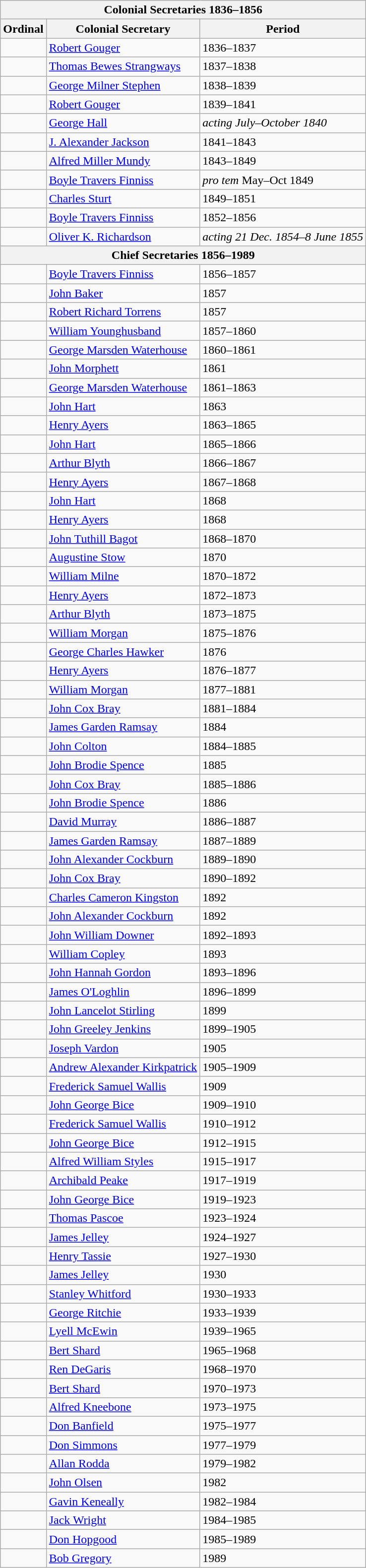<table class="wikitable">
<tr>
<th colspan=3>Colonial Secretaries 1836–1856</th>
</tr>
<tr>
<th>Ordinal</th>
<th>Colonial Secretary</th>
<th>Period</th>
</tr>
<tr>
<td></td>
<td><a href='#'>Robert Gouger</a></td>
<td>1836–1837</td>
</tr>
<tr>
<td></td>
<td><a href='#'>Thomas Bewes Strangways</a></td>
<td>1837–1838</td>
</tr>
<tr>
<td></td>
<td><a href='#'>George Milner Stephen</a></td>
<td>1838–1839</td>
</tr>
<tr>
<td></td>
<td><a href='#'>Robert Gouger</a></td>
<td>1839–1841</td>
</tr>
<tr>
<td></td>
<td><a href='#'>George Hall</a></td>
<td><em>acting July–October 1840</em></td>
</tr>
<tr>
<td></td>
<td><a href='#'>J. Alexander Jackson</a></td>
<td>1841–1843</td>
</tr>
<tr>
<td></td>
<td><a href='#'>Alfred Miller Mundy</a></td>
<td>1843–1849</td>
</tr>
<tr>
<td></td>
<td><a href='#'>Boyle Travers Finniss</a></td>
<td><em>pro tem</em> May–Oct 1849</td>
</tr>
<tr>
<td></td>
<td><a href='#'>Charles Sturt</a></td>
<td>1849–1851</td>
</tr>
<tr>
<td></td>
<td><a href='#'>Boyle Travers Finniss</a></td>
<td>1852–1856</td>
</tr>
<tr>
<td></td>
<td><a href='#'>Oliver K. Richardson</a></td>
<td><em>acting 21 Dec. 1854–8 June 1855</em></td>
</tr>
<tr>
<th colspan=3>Chief Secretaries 1856–1989</th>
</tr>
<tr>
<td></td>
<td><a href='#'>Boyle Travers Finniss</a></td>
<td>1856–1857</td>
</tr>
<tr>
<td></td>
<td><a href='#'>John Baker</a></td>
<td>1857</td>
</tr>
<tr>
<td></td>
<td><a href='#'>Robert Richard Torrens</a></td>
<td>1857</td>
</tr>
<tr>
<td></td>
<td><a href='#'>William Younghusband</a></td>
<td>1857–1860</td>
</tr>
<tr>
<td></td>
<td><a href='#'>George Marsden Waterhouse</a></td>
<td>1860–1861</td>
</tr>
<tr>
<td></td>
<td><a href='#'>John Morphett</a></td>
<td>1861</td>
</tr>
<tr>
<td></td>
<td><a href='#'>George Marsden Waterhouse</a></td>
<td>1861–1863</td>
</tr>
<tr>
<td></td>
<td><a href='#'>John Hart</a></td>
<td>1863</td>
</tr>
<tr>
<td></td>
<td><a href='#'>Henry Ayers</a></td>
<td>1863–1865</td>
</tr>
<tr>
<td></td>
<td><a href='#'>John Hart</a></td>
<td>1865–1866</td>
</tr>
<tr>
<td></td>
<td><a href='#'>Arthur Blyth</a></td>
<td>1866–1867</td>
</tr>
<tr>
<td></td>
<td><a href='#'>Henry Ayers</a></td>
<td>1867–1868</td>
</tr>
<tr>
<td></td>
<td><a href='#'>John Hart</a></td>
<td>1868</td>
</tr>
<tr>
<td></td>
<td><a href='#'>Henry Ayers</a></td>
<td>1868</td>
</tr>
<tr>
<td></td>
<td><a href='#'>John Tuthill Bagot</a></td>
<td>1868–1870</td>
</tr>
<tr>
<td></td>
<td><a href='#'>Augustine Stow</a></td>
<td>1870</td>
</tr>
<tr>
<td></td>
<td><a href='#'>William Milne</a></td>
<td>1870–1872</td>
</tr>
<tr>
<td></td>
<td><a href='#'>Henry Ayers</a></td>
<td>1872–1873</td>
</tr>
<tr>
<td></td>
<td><a href='#'>Arthur Blyth</a></td>
<td>1873–1875</td>
</tr>
<tr>
<td></td>
<td><a href='#'>William Morgan</a></td>
<td>1875–1876</td>
</tr>
<tr>
<td></td>
<td><a href='#'>George Charles Hawker</a></td>
<td>1876</td>
</tr>
<tr>
<td></td>
<td><a href='#'>Henry Ayers</a></td>
<td>1876–1877</td>
</tr>
<tr>
<td></td>
<td><a href='#'>William Morgan</a></td>
<td>1877–1881</td>
</tr>
<tr>
<td></td>
<td><a href='#'>John Cox Bray</a></td>
<td>1881–1884</td>
</tr>
<tr>
<td></td>
<td><a href='#'>James Garden Ramsay</a></td>
<td>1884</td>
</tr>
<tr>
<td></td>
<td><a href='#'>John Colton</a></td>
<td>1884–1885</td>
</tr>
<tr>
<td></td>
<td><a href='#'>John Brodie Spence</a></td>
<td>1885</td>
</tr>
<tr>
<td></td>
<td><a href='#'>John Cox Bray</a></td>
<td>1885–1886</td>
</tr>
<tr>
<td></td>
<td><a href='#'>John Brodie Spence</a></td>
<td>1886</td>
</tr>
<tr>
<td></td>
<td><a href='#'>David Murray</a></td>
<td>1886–1887</td>
</tr>
<tr>
<td></td>
<td><a href='#'>James Garden Ramsay</a></td>
<td>1887–1889</td>
</tr>
<tr>
<td></td>
<td><a href='#'>John Alexander Cockburn</a></td>
<td>1889–1890</td>
</tr>
<tr>
<td></td>
<td><a href='#'>John Cox Bray</a></td>
<td>1890–1892</td>
</tr>
<tr>
<td></td>
<td><a href='#'>Charles Cameron Kingston</a></td>
<td>1892</td>
</tr>
<tr>
<td></td>
<td><a href='#'>John Alexander Cockburn</a></td>
<td>1892</td>
</tr>
<tr>
<td></td>
<td><a href='#'>John William Downer</a></td>
<td>1892–1893</td>
</tr>
<tr>
<td></td>
<td><a href='#'>William Copley</a></td>
<td>1893</td>
</tr>
<tr>
<td></td>
<td><a href='#'>John Hannah Gordon</a></td>
<td>1893–1896</td>
</tr>
<tr>
<td></td>
<td><a href='#'>James O'Loghlin</a></td>
<td>1896–1899</td>
</tr>
<tr>
<td></td>
<td><a href='#'>John Lancelot Stirling</a></td>
<td>1899</td>
</tr>
<tr>
<td></td>
<td><a href='#'>John Greeley Jenkins</a></td>
<td>1899–1905</td>
</tr>
<tr>
<td></td>
<td><a href='#'>Joseph Vardon</a></td>
<td>1905</td>
</tr>
<tr>
<td></td>
<td><a href='#'>Andrew Alexander Kirkpatrick</a></td>
<td>1905–1909</td>
</tr>
<tr>
<td></td>
<td><a href='#'>Frederick Samuel Wallis</a></td>
<td>1909</td>
</tr>
<tr>
<td></td>
<td><a href='#'>John George Bice</a></td>
<td>1909–1910</td>
</tr>
<tr>
<td></td>
<td><a href='#'>Frederick Samuel Wallis</a></td>
<td>1910–1912</td>
</tr>
<tr>
<td></td>
<td><a href='#'>John George Bice</a></td>
<td>1912–1915</td>
</tr>
<tr>
<td></td>
<td><a href='#'>Alfred William Styles</a></td>
<td>1915–1917</td>
</tr>
<tr>
<td></td>
<td><a href='#'>Archibald Peake</a></td>
<td>1917–1919</td>
</tr>
<tr>
<td></td>
<td><a href='#'>John George Bice</a></td>
<td>1919–1923</td>
</tr>
<tr>
<td></td>
<td><a href='#'>Thomas Pascoe</a></td>
<td>1923–1924</td>
</tr>
<tr>
<td></td>
<td><a href='#'>James Jelley</a></td>
<td>1924–1927</td>
</tr>
<tr>
<td></td>
<td><a href='#'>Henry Tassie</a></td>
<td>1927–1930</td>
</tr>
<tr>
<td></td>
<td><a href='#'>James Jelley</a></td>
<td>1930</td>
</tr>
<tr>
<td></td>
<td><a href='#'>Stanley Whitford</a></td>
<td>1930–1933</td>
</tr>
<tr>
<td></td>
<td><a href='#'>George Ritchie</a></td>
<td>1933–1939</td>
</tr>
<tr>
<td></td>
<td><a href='#'>Lyell McEwin</a></td>
<td>1939–1965</td>
</tr>
<tr>
<td></td>
<td><a href='#'>Bert Shard</a></td>
<td>1965–1968</td>
</tr>
<tr>
<td></td>
<td><a href='#'>Ren DeGaris</a></td>
<td>1968–1970</td>
</tr>
<tr>
<td></td>
<td><a href='#'>Bert Shard</a></td>
<td>1970–1973</td>
</tr>
<tr>
<td></td>
<td><a href='#'>Alfred Kneebone</a></td>
<td>1973–1975</td>
</tr>
<tr>
<td></td>
<td><a href='#'>Don Banfield</a></td>
<td>1975–1977</td>
</tr>
<tr>
<td></td>
<td><a href='#'>Don Simmons</a></td>
<td>1977–1979</td>
</tr>
<tr>
<td></td>
<td><a href='#'>Allan Rodda</a></td>
<td>1979–1982</td>
</tr>
<tr>
<td></td>
<td><a href='#'>John Olsen</a></td>
<td>1982</td>
</tr>
<tr>
<td></td>
<td><a href='#'>Gavin Keneally</a></td>
<td>1982–1984</td>
</tr>
<tr>
<td></td>
<td><a href='#'>Jack Wright</a></td>
<td>1984–1985</td>
</tr>
<tr>
<td></td>
<td><a href='#'>Don Hopgood</a></td>
<td>1985–1989</td>
</tr>
<tr>
<td></td>
<td><a href='#'>Bob Gregory</a></td>
<td>1989</td>
</tr>
</table>
